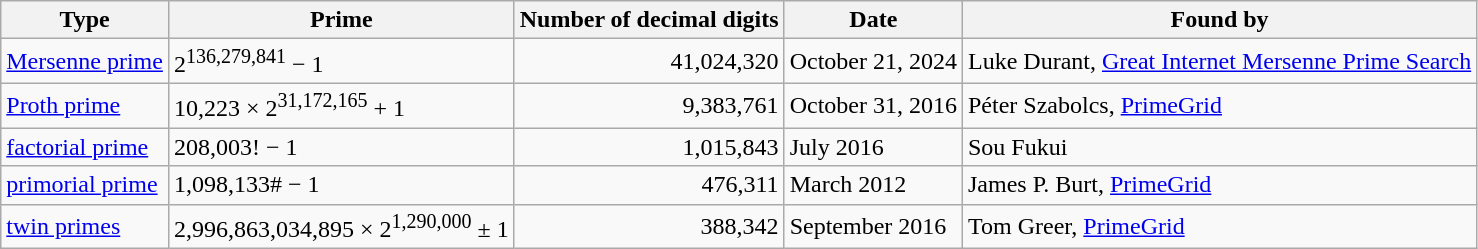<table class="wikitable">
<tr>
<th>Type</th>
<th>Prime</th>
<th>Number of decimal digits</th>
<th>Date</th>
<th>Found by</th>
</tr>
<tr>
<td><a href='#'>Mersenne prime</a></td>
<td>2<sup>136,279,841</sup> − 1</td>
<td style="text-align:right;">41,024,320</td>
<td>October 21, 2024</td>
<td>Luke Durant, <a href='#'>Great Internet Mersenne Prime Search</a></td>
</tr>
<tr>
<td><a href='#'>Proth prime</a></td>
<td>10,223 × 2<sup>31,172,165</sup> + 1</td>
<td style="text-align:right;">9,383,761</td>
<td>October 31, 2016</td>
<td>Péter Szabolcs, <a href='#'>PrimeGrid</a></td>
</tr>
<tr>
<td><a href='#'>factorial prime</a></td>
<td>208,003! − 1</td>
<td style="text-align:right;">1,015,843</td>
<td>July 2016</td>
<td>Sou Fukui</td>
</tr>
<tr>
<td><a href='#'>primorial prime</a></td>
<td>1,098,133# − 1</td>
<td style="text-align:right;">476,311</td>
<td>March 2012</td>
<td>James P. Burt, <a href='#'>PrimeGrid</a></td>
</tr>
<tr>
<td><a href='#'>twin primes</a></td>
<td>2,996,863,034,895 × 2<sup>1,290,000</sup> ± 1</td>
<td style="text-align:right;">388,342</td>
<td>September 2016</td>
<td>Tom Greer, <a href='#'>PrimeGrid</a></td>
</tr>
</table>
